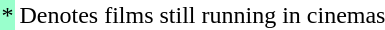<table class="wikidiv">
<tr>
<td style="text-align:left; background:#9fc;">*</td>
<td>Denotes films still running in cinemas</td>
</tr>
</table>
